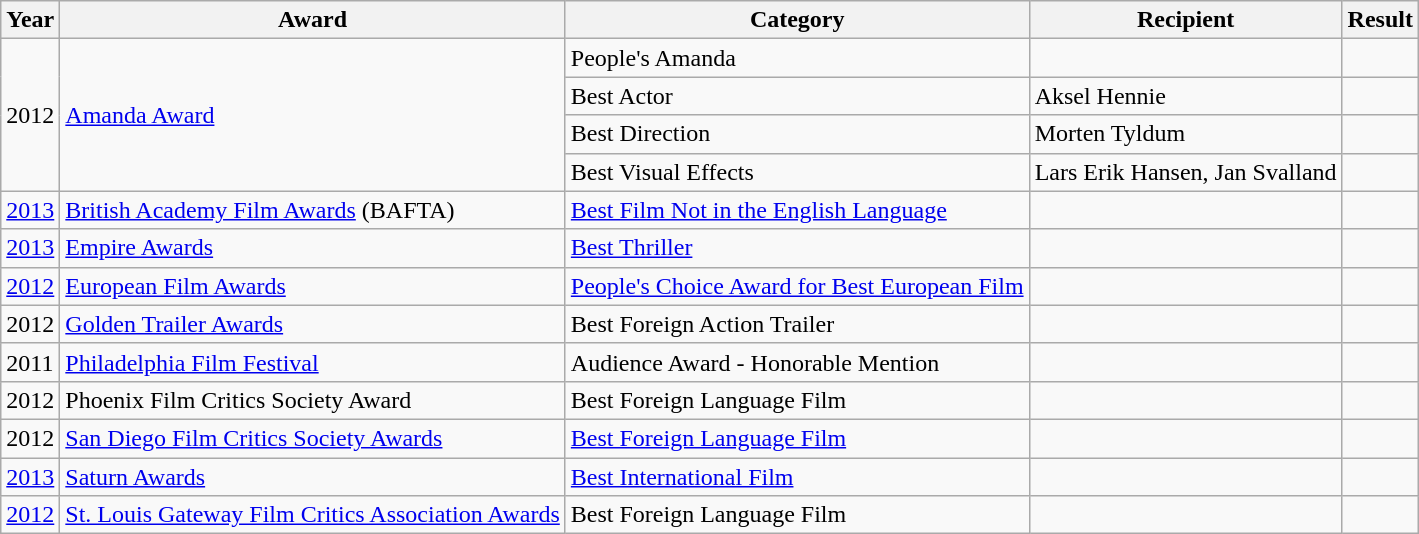<table Class="wikitable sortable">
<tr>
<th>Year</th>
<th>Award</th>
<th>Category</th>
<th>Recipient</th>
<th>Result</th>
</tr>
<tr>
<td rowspan="4">2012</td>
<td rowspan="4"><a href='#'>Amanda Award</a></td>
<td>People's Amanda</td>
<td></td>
<td></td>
</tr>
<tr>
<td>Best Actor</td>
<td>Aksel Hennie</td>
<td></td>
</tr>
<tr>
<td>Best Direction</td>
<td>Morten Tyldum</td>
<td></td>
</tr>
<tr>
<td>Best Visual Effects</td>
<td>Lars Erik Hansen, Jan Svalland</td>
<td></td>
</tr>
<tr>
<td><a href='#'>2013</a></td>
<td><a href='#'>British Academy Film Awards</a> (BAFTA)</td>
<td><a href='#'>Best Film Not in the English Language</a></td>
<td></td>
<td></td>
</tr>
<tr>
<td><a href='#'>2013</a></td>
<td><a href='#'>Empire Awards</a></td>
<td><a href='#'>Best Thriller</a></td>
<td></td>
<td></td>
</tr>
<tr>
<td><a href='#'>2012</a></td>
<td><a href='#'>European Film Awards</a></td>
<td><a href='#'>People's Choice Award for Best European Film</a></td>
<td></td>
<td></td>
</tr>
<tr>
<td>2012</td>
<td><a href='#'>Golden Trailer Awards</a></td>
<td>Best Foreign Action Trailer</td>
<td></td>
<td></td>
</tr>
<tr>
<td>2011</td>
<td><a href='#'>Philadelphia Film Festival</a></td>
<td>Audience Award - Honorable Mention</td>
<td></td>
<td></td>
</tr>
<tr>
<td>2012</td>
<td>Phoenix Film Critics Society Award</td>
<td>Best Foreign Language Film</td>
<td></td>
<td></td>
</tr>
<tr>
<td>2012</td>
<td><a href='#'>San Diego Film Critics Society Awards</a></td>
<td><a href='#'>Best Foreign Language Film</a></td>
<td></td>
<td></td>
</tr>
<tr>
<td><a href='#'>2013</a></td>
<td><a href='#'>Saturn Awards</a></td>
<td><a href='#'>Best International Film</a></td>
<td></td>
<td></td>
</tr>
<tr>
<td><a href='#'>2012</a></td>
<td><a href='#'>St. Louis Gateway Film Critics Association Awards</a></td>
<td>Best Foreign Language Film</td>
<td></td>
<td></td>
</tr>
</table>
